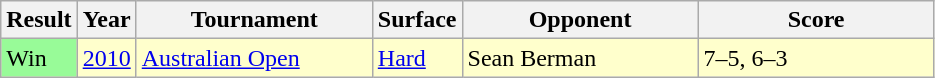<table class="wikitable">
<tr>
<th>Result</th>
<th>Year</th>
<th width=150>Tournament</th>
<th>Surface</th>
<th width=150>Opponent</th>
<th width=150>Score</th>
</tr>
<tr style="background:#ffc;">
<td bgcolor=98fb98>Win</td>
<td><a href='#'>2010</a></td>
<td><a href='#'>Australian Open</a></td>
<td><a href='#'>Hard</a></td>
<td> Sean Berman</td>
<td>7–5, 6–3</td>
</tr>
</table>
